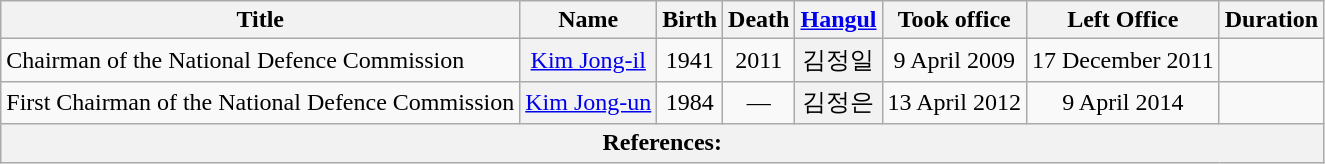<table class="wikitable sortable">
<tr>
<th>Title</th>
<th>Name</th>
<th>Birth</th>
<th>Death</th>
<th class="unsortable"><a href='#'>Hangul</a></th>
<th>Took office</th>
<th>Left Office</th>
<th>Duration</th>
</tr>
<tr>
<td>Chairman of the National Defence Commission</td>
<th align="center" scope="row" style="font-weight:normal;"><a href='#'>Kim Jong-il</a></th>
<td align="center">1941</td>
<td align="center">2011</td>
<th align="center" scope="row" style="font-weight:normal;">김정일</th>
<td align="center">9 April 2009</td>
<td align="center">17 December 2011</td>
<td align="center"></td>
</tr>
<tr>
<td>First Chairman of the National Defence Commission</td>
<th align="center" scope="row" style="font-weight:normal;"><a href='#'>Kim Jong-un</a></th>
<td align="center">1984</td>
<td align="center">—</td>
<th align="center" scope="row" style="font-weight:normal;">김정은</th>
<td align="center">13 April 2012</td>
<td align="center">9 April 2014</td>
<td align="center"></td>
</tr>
<tr>
<th colspan="8" unsortable><strong>References:</strong><br></th>
</tr>
</table>
